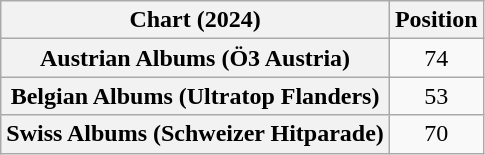<table class="wikitable sortable plainrowheaders" style="text-align:center">
<tr>
<th scope="col">Chart (2024)</th>
<th scope="col">Position</th>
</tr>
<tr>
<th scope="row">Austrian Albums (Ö3 Austria)</th>
<td>74</td>
</tr>
<tr>
<th scope="row">Belgian Albums (Ultratop Flanders)</th>
<td>53</td>
</tr>
<tr>
<th scope="row">Swiss Albums (Schweizer Hitparade)</th>
<td>70</td>
</tr>
</table>
